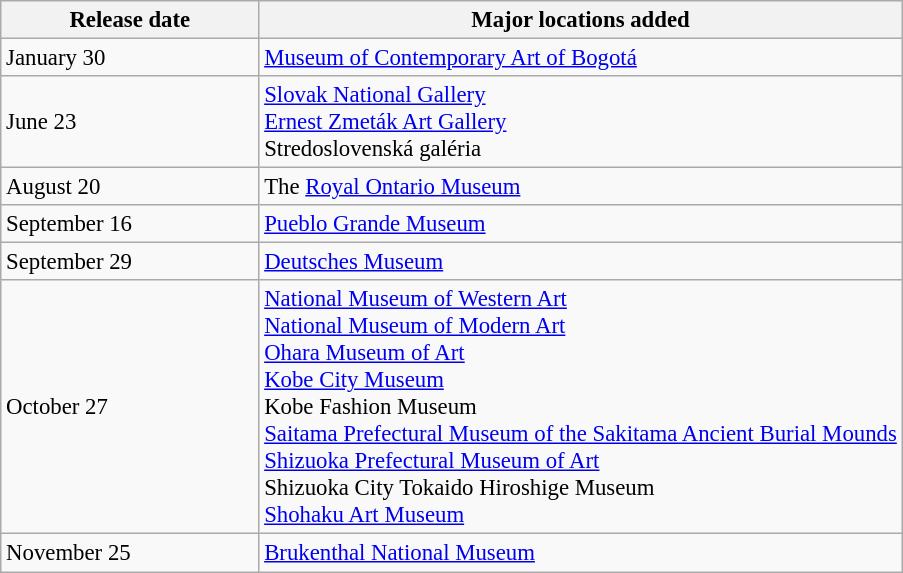<table class="wikitable sortable collapsible" style="font-size:95%">
<tr>
<th style="width:165px;">Release date</th>
<th>Major locations added</th>
</tr>
<tr>
<td>January 30</td>
<td> <a href='#'>Museum of Contemporary Art of Bogotá</a></td>
</tr>
<tr>
<td>June 23</td>
<td> <a href='#'>Slovak National Gallery</a><br> <a href='#'>Ernest Zmeták Art Gallery</a><br> Stredoslovenská galéria</td>
</tr>
<tr>
<td>August 20</td>
<td> The <a href='#'>Royal Ontario Museum</a></td>
</tr>
<tr>
<td>September 16</td>
<td> <a href='#'>Pueblo Grande Museum</a></td>
</tr>
<tr>
<td>September 29</td>
<td> <a href='#'>Deutsches Museum</a></td>
</tr>
<tr>
<td>October 27</td>
<td> <a href='#'>National Museum of Western Art</a><br> <a href='#'>National Museum of Modern Art</a><br> <a href='#'>Ohara Museum of Art</a><br> <a href='#'>Kobe City Museum</a><br> Kobe Fashion Museum<br> <a href='#'>Saitama Prefectural Museum of the Sakitama Ancient Burial Mounds</a><br> <a href='#'>Shizuoka Prefectural Museum of Art</a><br> Shizuoka City Tokaido Hiroshige Museum<br> <a href='#'>Shohaku Art Museum</a></td>
</tr>
<tr>
<td>November 25</td>
<td> <a href='#'>Brukenthal National Museum</a></td>
</tr>
</table>
